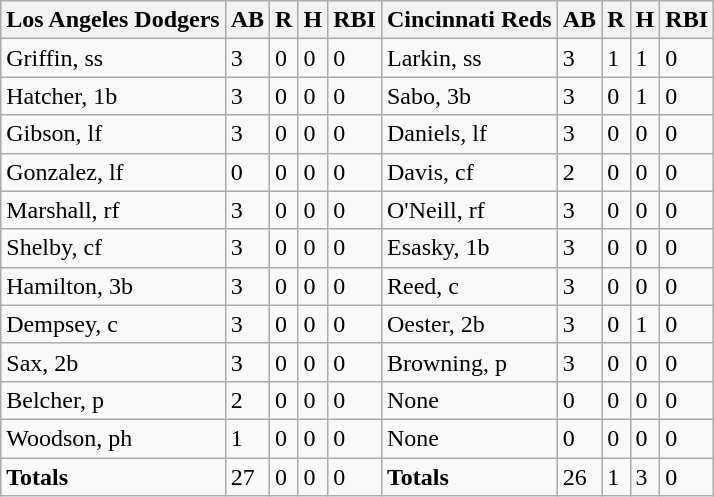<table class="wikitable sortable">
<tr>
<th><strong> Los Angeles Dodgers </strong></th>
<th>AB</th>
<th>R</th>
<th>H</th>
<th>RBI</th>
<th><strong>Cincinnati Reds</strong></th>
<th>AB</th>
<th>R</th>
<th>H</th>
<th>RBI</th>
</tr>
<tr>
<td>Griffin, ss</td>
<td>3</td>
<td>0</td>
<td>0</td>
<td>0</td>
<td>Larkin, ss</td>
<td>3</td>
<td>1</td>
<td>1</td>
<td>0</td>
</tr>
<tr>
<td>Hatcher, 1b</td>
<td>3</td>
<td>0</td>
<td>0</td>
<td>0</td>
<td>Sabo, 3b</td>
<td>3</td>
<td>0</td>
<td>1</td>
<td>0</td>
</tr>
<tr>
<td>Gibson, lf</td>
<td>3</td>
<td>0</td>
<td>0</td>
<td>0</td>
<td>Daniels, lf</td>
<td>3</td>
<td>0</td>
<td>0</td>
<td>0</td>
</tr>
<tr>
<td>Gonzalez, lf</td>
<td>0</td>
<td>0</td>
<td>0</td>
<td>0</td>
<td>Davis, cf</td>
<td>2</td>
<td>0</td>
<td>0</td>
<td>0</td>
</tr>
<tr>
<td>Marshall, rf</td>
<td>3</td>
<td>0</td>
<td>0</td>
<td>0</td>
<td>O'Neill, rf</td>
<td>3</td>
<td>0</td>
<td>0</td>
<td>0</td>
</tr>
<tr>
<td>Shelby, cf</td>
<td>3</td>
<td>0</td>
<td>0</td>
<td>0</td>
<td>Esasky, 1b</td>
<td>3</td>
<td>0</td>
<td>0</td>
<td>0</td>
</tr>
<tr>
<td>Hamilton, 3b</td>
<td>3</td>
<td>0</td>
<td>0</td>
<td>0</td>
<td>Reed, c</td>
<td>3</td>
<td>0</td>
<td>0</td>
<td>0</td>
</tr>
<tr>
<td>Dempsey, c</td>
<td>3</td>
<td>0</td>
<td>0</td>
<td>0</td>
<td>Oester, 2b</td>
<td>3</td>
<td>0</td>
<td>1</td>
<td>0</td>
</tr>
<tr>
<td>Sax, 2b</td>
<td>3</td>
<td>0</td>
<td>0</td>
<td>0</td>
<td>Browning, p</td>
<td>3</td>
<td>0</td>
<td>0</td>
<td>0</td>
</tr>
<tr>
<td>Belcher, p</td>
<td>2</td>
<td>0</td>
<td>0</td>
<td>0</td>
<td>None</td>
<td>0</td>
<td>0</td>
<td>0</td>
<td>0</td>
</tr>
<tr>
<td>Woodson, ph</td>
<td>1</td>
<td>0</td>
<td>0</td>
<td>0</td>
<td>None</td>
<td>0</td>
<td>0</td>
<td>0</td>
<td>0</td>
</tr>
<tr>
<td><strong>Totals</strong></td>
<td>27</td>
<td>0</td>
<td>0</td>
<td>0</td>
<td><strong>Totals</strong></td>
<td>26</td>
<td>1</td>
<td>3</td>
<td>0</td>
</tr>
</table>
